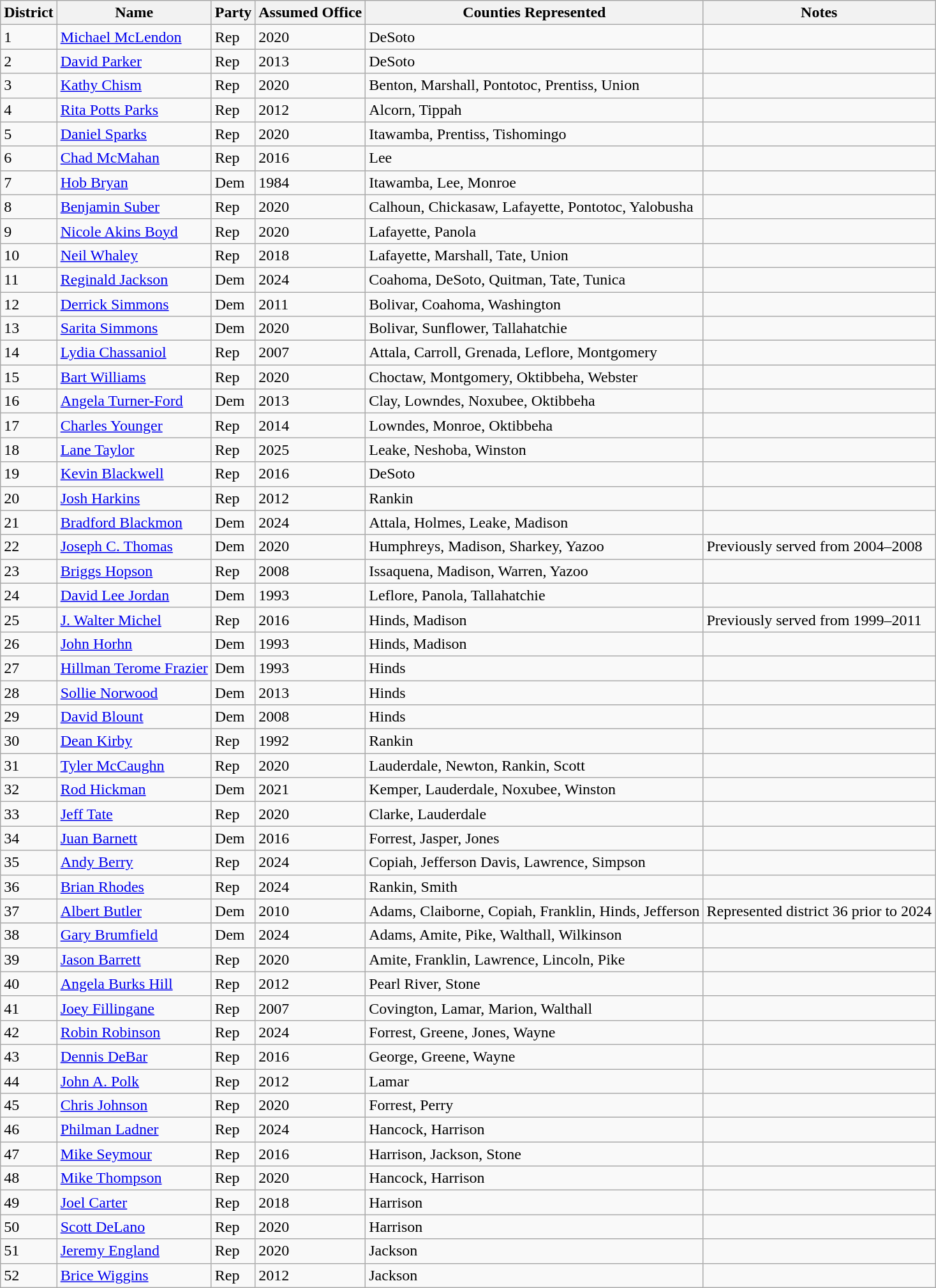<table class="wikitable sortable">
<tr>
<th>District</th>
<th>Name</th>
<th>Party</th>
<th>Assumed Office</th>
<th>Counties Represented</th>
<th>Notes</th>
</tr>
<tr>
<td>1</td>
<td><a href='#'>Michael McLendon</a></td>
<td>Rep</td>
<td>2020</td>
<td>DeSoto</td>
<td></td>
</tr>
<tr>
<td>2</td>
<td><a href='#'>David Parker</a></td>
<td>Rep</td>
<td>2013</td>
<td>DeSoto</td>
<td></td>
</tr>
<tr>
<td>3</td>
<td><a href='#'>Kathy Chism</a></td>
<td>Rep</td>
<td>2020</td>
<td>Benton, Marshall, Pontotoc, Prentiss, Union</td>
<td></td>
</tr>
<tr>
<td>4</td>
<td><a href='#'>Rita Potts Parks</a></td>
<td>Rep</td>
<td>2012</td>
<td>Alcorn, Tippah</td>
<td></td>
</tr>
<tr>
<td>5</td>
<td><a href='#'>Daniel Sparks</a></td>
<td>Rep</td>
<td>2020</td>
<td>Itawamba, Prentiss, Tishomingo</td>
<td></td>
</tr>
<tr>
<td>6</td>
<td><a href='#'>Chad McMahan</a></td>
<td>Rep</td>
<td>2016</td>
<td>Lee</td>
<td></td>
</tr>
<tr>
<td>7</td>
<td><a href='#'>Hob Bryan</a></td>
<td>Dem</td>
<td>1984</td>
<td>Itawamba, Lee, Monroe</td>
<td></td>
</tr>
<tr>
<td>8</td>
<td><a href='#'>Benjamin Suber</a></td>
<td>Rep</td>
<td>2020</td>
<td>Calhoun, Chickasaw, Lafayette, Pontotoc, Yalobusha</td>
<td></td>
</tr>
<tr>
<td>9</td>
<td><a href='#'>Nicole Akins Boyd</a></td>
<td>Rep</td>
<td>2020</td>
<td>Lafayette, Panola</td>
<td></td>
</tr>
<tr>
<td>10</td>
<td><a href='#'>Neil Whaley</a></td>
<td>Rep</td>
<td>2018</td>
<td>Lafayette, Marshall, Tate, Union</td>
<td></td>
</tr>
<tr>
<td>11</td>
<td><a href='#'>Reginald Jackson</a></td>
<td>Dem</td>
<td>2024</td>
<td>Coahoma, DeSoto, Quitman, Tate, Tunica</td>
<td></td>
</tr>
<tr>
<td>12</td>
<td><a href='#'>Derrick Simmons</a></td>
<td>Dem</td>
<td>2011</td>
<td>Bolivar, Coahoma, Washington</td>
<td></td>
</tr>
<tr>
<td>13</td>
<td><a href='#'>Sarita Simmons</a></td>
<td>Dem</td>
<td>2020</td>
<td>Bolivar, Sunflower, Tallahatchie</td>
<td></td>
</tr>
<tr>
<td>14</td>
<td><a href='#'>Lydia Chassaniol</a></td>
<td>Rep</td>
<td>2007</td>
<td>Attala, Carroll, Grenada, Leflore, Montgomery</td>
<td></td>
</tr>
<tr>
<td>15</td>
<td><a href='#'>Bart Williams</a></td>
<td>Rep</td>
<td>2020</td>
<td>Choctaw, Montgomery, Oktibbeha, Webster</td>
<td></td>
</tr>
<tr>
<td>16</td>
<td><a href='#'>Angela Turner-Ford</a></td>
<td>Dem</td>
<td>2013</td>
<td>Clay, Lowndes, Noxubee, Oktibbeha</td>
<td></td>
</tr>
<tr>
<td>17</td>
<td><a href='#'>Charles Younger</a></td>
<td>Rep</td>
<td>2014</td>
<td>Lowndes, Monroe, Oktibbeha</td>
<td></td>
</tr>
<tr>
<td>18</td>
<td><a href='#'>Lane Taylor</a></td>
<td>Rep</td>
<td>2025</td>
<td>Leake, Neshoba, Winston</td>
<td></td>
</tr>
<tr>
<td>19</td>
<td><a href='#'>Kevin Blackwell</a></td>
<td>Rep</td>
<td>2016</td>
<td>DeSoto</td>
<td></td>
</tr>
<tr>
<td>20</td>
<td><a href='#'>Josh Harkins</a></td>
<td>Rep</td>
<td>2012</td>
<td>Rankin</td>
<td></td>
</tr>
<tr>
<td>21</td>
<td><a href='#'>Bradford Blackmon</a></td>
<td>Dem</td>
<td>2024</td>
<td>Attala, Holmes, Leake, Madison</td>
<td></td>
</tr>
<tr>
<td>22</td>
<td><a href='#'>Joseph C. Thomas</a></td>
<td>Dem</td>
<td>2020</td>
<td>Humphreys, Madison, Sharkey, Yazoo</td>
<td>Previously served from 2004–2008</td>
</tr>
<tr>
<td>23</td>
<td><a href='#'>Briggs Hopson</a></td>
<td>Rep</td>
<td>2008</td>
<td>Issaquena, Madison, Warren, Yazoo</td>
<td></td>
</tr>
<tr>
<td>24</td>
<td><a href='#'>David Lee Jordan</a></td>
<td>Dem</td>
<td>1993</td>
<td>Leflore, Panola, Tallahatchie</td>
<td></td>
</tr>
<tr>
<td>25</td>
<td><a href='#'>J. Walter Michel</a></td>
<td>Rep</td>
<td>2016</td>
<td>Hinds, Madison</td>
<td>Previously served from 1999–2011</td>
</tr>
<tr>
<td>26</td>
<td><a href='#'>John Horhn</a></td>
<td>Dem</td>
<td>1993</td>
<td>Hinds, Madison</td>
<td></td>
</tr>
<tr>
<td>27</td>
<td><a href='#'>Hillman Terome Frazier</a></td>
<td>Dem</td>
<td>1993</td>
<td>Hinds</td>
<td></td>
</tr>
<tr>
<td>28</td>
<td><a href='#'>Sollie Norwood</a></td>
<td>Dem</td>
<td>2013</td>
<td>Hinds</td>
<td></td>
</tr>
<tr>
<td>29</td>
<td><a href='#'>David Blount</a></td>
<td>Dem</td>
<td>2008</td>
<td>Hinds</td>
<td></td>
</tr>
<tr>
<td>30</td>
<td><a href='#'>Dean Kirby</a></td>
<td>Rep</td>
<td>1992</td>
<td>Rankin</td>
<td></td>
</tr>
<tr>
<td>31</td>
<td><a href='#'>Tyler McCaughn</a></td>
<td>Rep</td>
<td>2020</td>
<td>Lauderdale, Newton, Rankin, Scott</td>
<td></td>
</tr>
<tr>
<td>32</td>
<td><a href='#'>Rod Hickman</a></td>
<td>Dem</td>
<td>2021</td>
<td>Kemper, Lauderdale, Noxubee, Winston</td>
<td></td>
</tr>
<tr>
<td>33</td>
<td><a href='#'>Jeff Tate</a></td>
<td>Rep</td>
<td>2020</td>
<td>Clarke, Lauderdale</td>
<td></td>
</tr>
<tr>
<td>34</td>
<td><a href='#'>Juan Barnett</a></td>
<td>Dem</td>
<td>2016</td>
<td>Forrest, Jasper, Jones</td>
<td></td>
</tr>
<tr>
<td>35</td>
<td><a href='#'>Andy Berry</a></td>
<td>Rep</td>
<td>2024</td>
<td>Copiah, Jefferson Davis, Lawrence, Simpson</td>
<td></td>
</tr>
<tr>
<td>36</td>
<td><a href='#'>Brian Rhodes</a></td>
<td>Rep</td>
<td>2024</td>
<td>Rankin, Smith</td>
<td></td>
</tr>
<tr>
<td>37</td>
<td><a href='#'>Albert Butler</a></td>
<td>Dem</td>
<td>2010</td>
<td>Adams, Claiborne, Copiah, Franklin, Hinds, Jefferson</td>
<td>Represented district 36 prior to 2024</td>
</tr>
<tr>
<td>38</td>
<td><a href='#'>Gary Brumfield</a></td>
<td>Dem</td>
<td>2024</td>
<td>Adams, Amite, Pike, Walthall, Wilkinson</td>
<td></td>
</tr>
<tr>
<td>39</td>
<td><a href='#'>Jason Barrett</a></td>
<td>Rep</td>
<td>2020</td>
<td>Amite, Franklin, Lawrence, Lincoln, Pike</td>
<td></td>
</tr>
<tr>
<td>40</td>
<td><a href='#'>Angela Burks Hill</a></td>
<td>Rep</td>
<td>2012</td>
<td>Pearl River, Stone</td>
<td></td>
</tr>
<tr>
<td>41</td>
<td><a href='#'>Joey Fillingane</a></td>
<td>Rep</td>
<td>2007</td>
<td>Covington, Lamar, Marion, Walthall</td>
<td></td>
</tr>
<tr>
<td>42</td>
<td><a href='#'>Robin Robinson</a></td>
<td>Rep</td>
<td>2024</td>
<td>Forrest, Greene, Jones, Wayne</td>
<td></td>
</tr>
<tr>
<td>43</td>
<td><a href='#'>Dennis DeBar</a></td>
<td>Rep</td>
<td>2016</td>
<td>George, Greene, Wayne</td>
<td></td>
</tr>
<tr>
<td>44</td>
<td><a href='#'>John A. Polk</a></td>
<td>Rep</td>
<td>2012</td>
<td>Lamar</td>
<td></td>
</tr>
<tr>
<td>45</td>
<td><a href='#'>Chris Johnson</a></td>
<td>Rep</td>
<td>2020</td>
<td>Forrest, Perry</td>
<td></td>
</tr>
<tr>
<td>46</td>
<td><a href='#'>Philman Ladner</a></td>
<td>Rep</td>
<td>2024</td>
<td>Hancock, Harrison</td>
<td></td>
</tr>
<tr>
<td>47</td>
<td><a href='#'>Mike Seymour</a></td>
<td>Rep</td>
<td>2016</td>
<td>Harrison, Jackson, Stone</td>
<td></td>
</tr>
<tr>
<td>48</td>
<td><a href='#'>Mike Thompson</a></td>
<td>Rep</td>
<td>2020</td>
<td>Hancock, Harrison</td>
<td></td>
</tr>
<tr>
<td>49</td>
<td><a href='#'>Joel Carter</a></td>
<td>Rep</td>
<td>2018</td>
<td>Harrison</td>
<td></td>
</tr>
<tr>
<td>50</td>
<td><a href='#'>Scott DeLano</a></td>
<td>Rep</td>
<td>2020</td>
<td>Harrison</td>
<td></td>
</tr>
<tr>
<td>51</td>
<td><a href='#'>Jeremy England</a></td>
<td>Rep</td>
<td>2020</td>
<td>Jackson</td>
<td></td>
</tr>
<tr>
<td>52</td>
<td><a href='#'>Brice Wiggins</a></td>
<td>Rep</td>
<td>2012</td>
<td>Jackson</td>
<td></td>
</tr>
</table>
